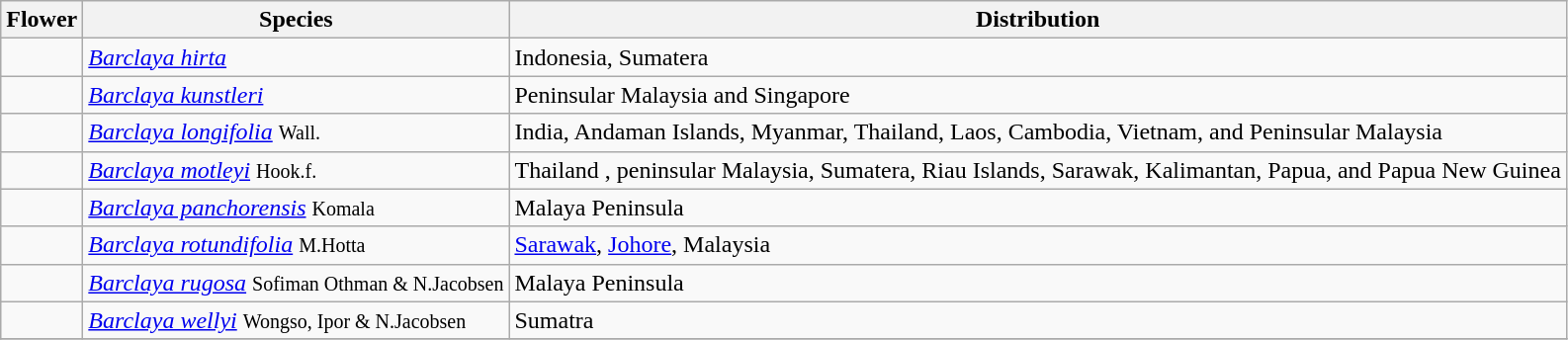<table class="wikitable sortable">
<tr>
<th>Flower</th>
<th>Species</th>
<th>Distribution</th>
</tr>
<tr>
<td></td>
<td><em><a href='#'>Barclaya hirta</a></em> </td>
<td>Indonesia, Sumatera</td>
</tr>
<tr>
<td></td>
<td><em><a href='#'>Barclaya kunstleri</a></em> </td>
<td>Peninsular Malaysia and Singapore</td>
</tr>
<tr>
<td></td>
<td><em><a href='#'>Barclaya longifolia</a></em> <small>Wall.</small></td>
<td>India, Andaman Islands, Myanmar, Thailand, Laos, Cambodia, Vietnam, and Peninsular Malaysia</td>
</tr>
<tr>
<td></td>
<td><em><a href='#'>Barclaya motleyi</a></em> <small>Hook.f.</small></td>
<td>Thailand , peninsular Malaysia, Sumatera, Riau Islands, Sarawak, Kalimantan, Papua, and Papua New Guinea</td>
</tr>
<tr>
<td></td>
<td><em><a href='#'>Barclaya panchorensis</a></em> <small>Komala</small></td>
<td>Malaya Peninsula</td>
</tr>
<tr>
<td></td>
<td><em><a href='#'>Barclaya rotundifolia</a></em> <small>M.Hotta</small></td>
<td><a href='#'>Sarawak</a>, <a href='#'>Johore</a>, Malaysia</td>
</tr>
<tr>
<td></td>
<td><em><a href='#'>Barclaya rugosa</a></em> <small>Sofiman Othman & N.Jacobsen</small></td>
<td>Malaya Peninsula</td>
</tr>
<tr>
<td></td>
<td><em><a href='#'>Barclaya wellyi</a></em> <small>Wongso, Ipor & N.Jacobsen</small></td>
<td>Sumatra</td>
</tr>
<tr>
</tr>
</table>
